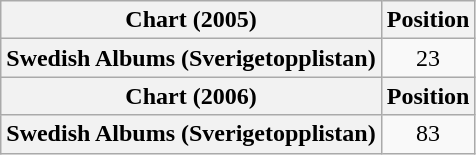<table class="wikitable sortable plainrowheaders" style="text-align:center;">
<tr>
<th scope="col">Chart (2005)</th>
<th scope="col">Position</th>
</tr>
<tr>
<th scope="row">Swedish Albums (Sverigetopplistan)</th>
<td>23</td>
</tr>
<tr>
<th scope="col">Chart (2006)</th>
<th scope="col">Position</th>
</tr>
<tr>
<th scope="row">Swedish Albums (Sverigetopplistan)</th>
<td>83</td>
</tr>
</table>
